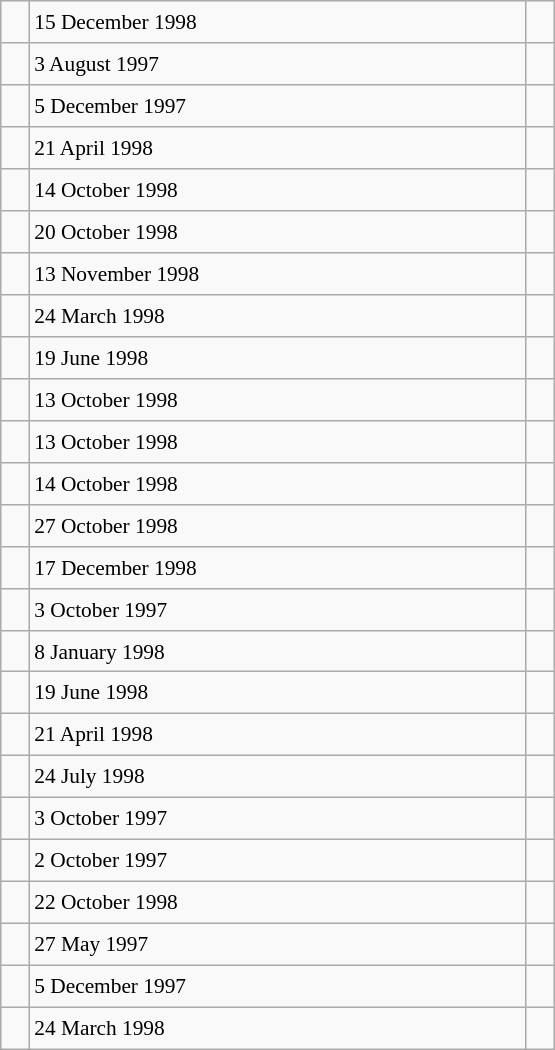<table class="wikitable" style="font-size: 89%; float: left; width: 26em; margin-right: 1em; height: 700px">
<tr>
<td></td>
<td>15 December 1998</td>
<td></td>
</tr>
<tr>
<td></td>
<td>3 August 1997</td>
<td></td>
</tr>
<tr>
<td></td>
<td>5 December 1997</td>
<td></td>
</tr>
<tr>
<td></td>
<td>21 April 1998</td>
<td></td>
</tr>
<tr>
<td></td>
<td>14 October 1998</td>
<td></td>
</tr>
<tr>
<td></td>
<td>20 October 1998</td>
<td></td>
</tr>
<tr>
<td></td>
<td>13 November 1998</td>
<td></td>
</tr>
<tr>
<td></td>
<td>24 March 1998</td>
<td></td>
</tr>
<tr>
<td></td>
<td>19 June 1998</td>
<td></td>
</tr>
<tr>
<td></td>
<td>13 October 1998</td>
<td></td>
</tr>
<tr>
<td></td>
<td>13 October 1998</td>
<td></td>
</tr>
<tr>
<td></td>
<td>14 October 1998</td>
<td></td>
</tr>
<tr>
<td></td>
<td>27 October 1998</td>
<td></td>
</tr>
<tr>
<td></td>
<td>17 December 1998</td>
<td></td>
</tr>
<tr>
<td></td>
<td>3 October 1997</td>
<td></td>
</tr>
<tr>
<td></td>
<td>8 January 1998</td>
<td></td>
</tr>
<tr>
<td></td>
<td>19 June 1998</td>
<td></td>
</tr>
<tr>
<td></td>
<td>21 April 1998</td>
<td></td>
</tr>
<tr>
<td></td>
<td>24 July 1998</td>
<td></td>
</tr>
<tr>
<td></td>
<td>3 October 1997</td>
<td></td>
</tr>
<tr>
<td></td>
<td>2 October 1997</td>
<td></td>
</tr>
<tr>
<td></td>
<td>22 October 1998</td>
<td></td>
</tr>
<tr>
<td></td>
<td>27 May 1997</td>
<td></td>
</tr>
<tr>
<td></td>
<td>5 December 1997</td>
<td></td>
</tr>
<tr>
<td></td>
<td>24 March 1998</td>
<td></td>
</tr>
</table>
